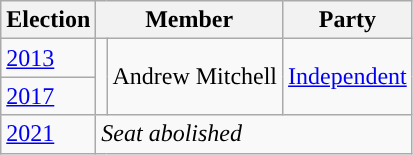<table class="wikitable">
<tr>
<th>Election</th>
<th colspan="2">Member</th>
<th>Party</th>
</tr>
<tr>
<td><a href='#'>2013</a></td>
<td rowspan="2" style="background-color: "></td>
<td rowspan="2">Andrew Mitchell</td>
<td rowspan="2"><a href='#'>Independent</a></td>
</tr>
<tr>
<td><a href='#'>2017</a></td>
</tr>
<tr>
<td><a href='#'>2021</a></td>
<td colspan="3"><em>Seat abolished</em></td>
</tr>
</table>
